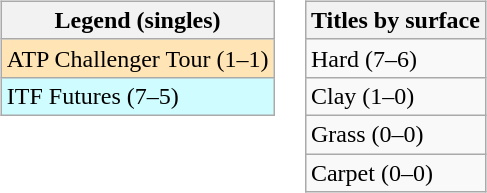<table>
<tr valign=top>
<td><br><table class=wikitable style=font-size:100%>
<tr>
<th>Legend (singles)</th>
</tr>
<tr bgcolor=moccasin>
<td>ATP Challenger Tour (1–1)</td>
</tr>
<tr bgcolor=#cffcff>
<td>ITF Futures (7–5)</td>
</tr>
</table>
</td>
<td><br><table class=wikitable style=font-size:100%>
<tr>
<th>Titles by surface</th>
</tr>
<tr>
<td>Hard (7–6)</td>
</tr>
<tr>
<td>Clay (1–0)</td>
</tr>
<tr>
<td>Grass (0–0)</td>
</tr>
<tr>
<td>Carpet (0–0)</td>
</tr>
</table>
</td>
</tr>
</table>
